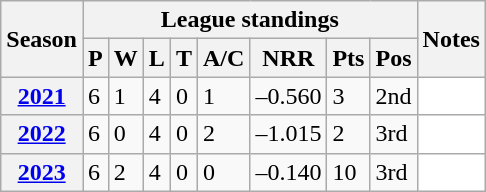<table class="wikitable sortable">
<tr>
<th scope="col" rowspan="2">Season</th>
<th scope="col" colspan="8">League standings</th>
<th scope="col" rowspan="2">Notes</th>
</tr>
<tr>
<th scope="col">P</th>
<th scope="col">W</th>
<th scope="col">L</th>
<th scope="col">T</th>
<th scope="col">A/C</th>
<th scope="col">NRR</th>
<th scope="col">Pts</th>
<th scope="col">Pos</th>
</tr>
<tr>
<th scope="row"><a href='#'>2021</a></th>
<td>6</td>
<td>1</td>
<td>4</td>
<td>0</td>
<td>1</td>
<td>–0.560</td>
<td>3</td>
<td>2nd</td>
<td style="background: white;"></td>
</tr>
<tr>
<th scope="row"><a href='#'>2022</a></th>
<td>6</td>
<td>0</td>
<td>4</td>
<td>0</td>
<td>2</td>
<td>–1.015</td>
<td>2</td>
<td>3rd</td>
<td style="background: white;"></td>
</tr>
<tr>
<th scope="row"><a href='#'>2023</a></th>
<td>6</td>
<td>2</td>
<td>4</td>
<td>0</td>
<td>0</td>
<td>–0.140</td>
<td>10</td>
<td>3rd</td>
<td style="background: white;"></td>
</tr>
</table>
